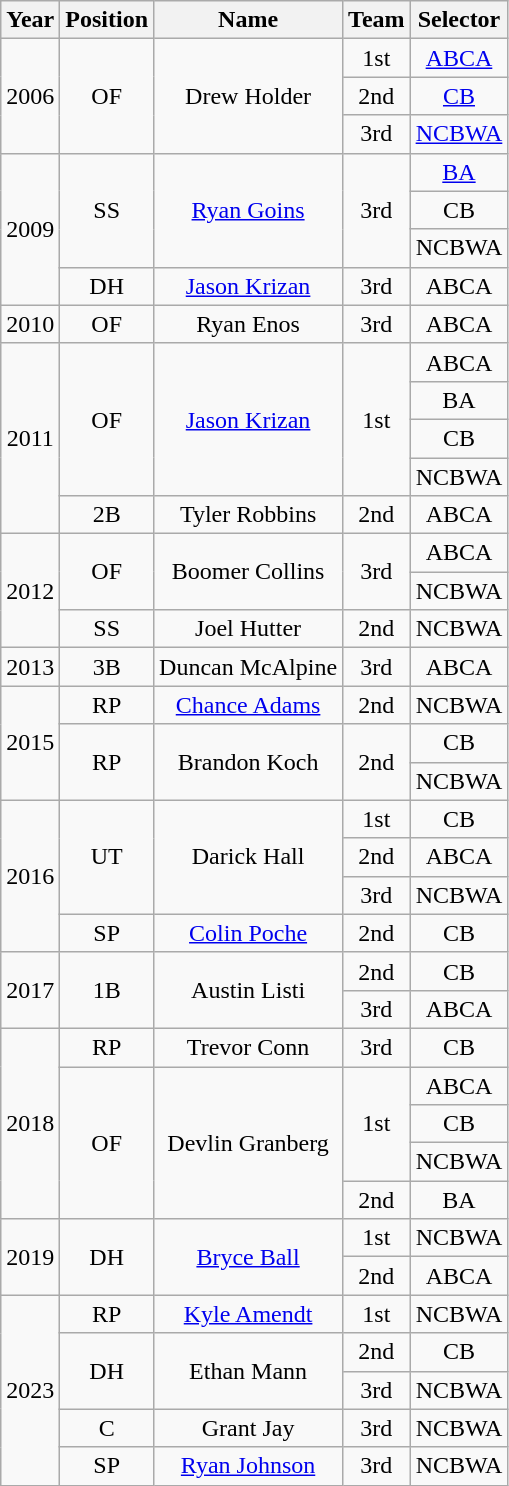<table class="wikitable" style="text-align:center">
<tr>
<th>Year</th>
<th>Position</th>
<th>Name</th>
<th>Team</th>
<th>Selector</th>
</tr>
<tr>
<td rowspan="3">2006</td>
<td rowspan="3">OF</td>
<td rowspan="3">Drew Holder</td>
<td>1st</td>
<td><a href='#'>ABCA</a></td>
</tr>
<tr>
<td>2nd</td>
<td><a href='#'>CB</a></td>
</tr>
<tr>
<td>3rd</td>
<td><a href='#'>NCBWA</a></td>
</tr>
<tr>
<td rowspan="4">2009</td>
<td rowspan="3">SS</td>
<td rowspan="3"><a href='#'>Ryan Goins</a></td>
<td rowspan="3">3rd</td>
<td><a href='#'>BA</a></td>
</tr>
<tr>
<td>CB</td>
</tr>
<tr>
<td>NCBWA</td>
</tr>
<tr>
<td>DH</td>
<td><a href='#'>Jason Krizan</a></td>
<td>3rd</td>
<td>ABCA</td>
</tr>
<tr>
<td>2010</td>
<td>OF</td>
<td>Ryan Enos</td>
<td>3rd</td>
<td>ABCA</td>
</tr>
<tr>
<td rowspan="5">2011</td>
<td rowspan="4">OF</td>
<td rowspan="4"><a href='#'>Jason Krizan</a></td>
<td rowspan="4">1st</td>
<td>ABCA</td>
</tr>
<tr>
<td>BA</td>
</tr>
<tr>
<td>CB</td>
</tr>
<tr>
<td>NCBWA</td>
</tr>
<tr>
<td>2B</td>
<td>Tyler Robbins</td>
<td>2nd</td>
<td>ABCA</td>
</tr>
<tr>
<td rowspan="3">2012</td>
<td rowspan="2">OF</td>
<td rowspan="2">Boomer Collins</td>
<td rowspan="2">3rd</td>
<td>ABCA</td>
</tr>
<tr>
<td>NCBWA</td>
</tr>
<tr>
<td>SS</td>
<td>Joel Hutter</td>
<td>2nd</td>
<td>NCBWA</td>
</tr>
<tr>
<td>2013</td>
<td>3B</td>
<td>Duncan McAlpine</td>
<td>3rd</td>
<td>ABCA</td>
</tr>
<tr>
<td rowspan="3">2015</td>
<td>RP</td>
<td><a href='#'>Chance Adams</a></td>
<td>2nd</td>
<td>NCBWA</td>
</tr>
<tr>
<td rowspan="2">RP</td>
<td rowspan="2">Brandon Koch</td>
<td rowspan="2">2nd</td>
<td>CB</td>
</tr>
<tr>
<td>NCBWA</td>
</tr>
<tr>
<td rowspan="4">2016</td>
<td rowspan="3">UT</td>
<td rowspan="3">Darick Hall</td>
<td>1st</td>
<td>CB</td>
</tr>
<tr>
<td>2nd</td>
<td>ABCA</td>
</tr>
<tr>
<td>3rd</td>
<td>NCBWA</td>
</tr>
<tr>
<td>SP</td>
<td><a href='#'>Colin Poche</a></td>
<td>2nd</td>
<td>CB</td>
</tr>
<tr>
<td rowspan="2">2017</td>
<td rowspan="2">1B</td>
<td rowspan="2">Austin Listi</td>
<td>2nd</td>
<td>CB</td>
</tr>
<tr>
<td>3rd</td>
<td>ABCA</td>
</tr>
<tr>
<td rowspan="5">2018</td>
<td>RP</td>
<td>Trevor Conn</td>
<td>3rd</td>
<td>CB</td>
</tr>
<tr>
<td rowspan="4">OF</td>
<td rowspan="4">Devlin Granberg</td>
<td rowspan="3">1st</td>
<td>ABCA</td>
</tr>
<tr>
<td>CB</td>
</tr>
<tr>
<td>NCBWA</td>
</tr>
<tr>
<td>2nd</td>
<td>BA</td>
</tr>
<tr>
<td rowspan="2">2019</td>
<td rowspan="2">DH</td>
<td rowspan="2"><a href='#'>Bryce Ball</a></td>
<td>1st</td>
<td>NCBWA</td>
</tr>
<tr>
<td>2nd</td>
<td>ABCA</td>
</tr>
<tr>
<td rowspan=5>2023</td>
<td>RP</td>
<td><a href='#'>Kyle Amendt</a></td>
<td>1st</td>
<td>NCBWA</td>
</tr>
<tr>
<td rowspan=2>DH</td>
<td rowspan=2>Ethan Mann</td>
<td>2nd</td>
<td>CB</td>
</tr>
<tr>
<td>3rd</td>
<td>NCBWA</td>
</tr>
<tr>
<td>C</td>
<td>Grant Jay</td>
<td>3rd</td>
<td>NCBWA</td>
</tr>
<tr>
<td>SP</td>
<td><a href='#'>Ryan Johnson</a></td>
<td>3rd</td>
<td>NCBWA</td>
</tr>
</table>
